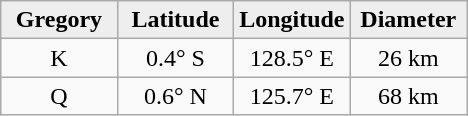<table class="wikitable">
<tr>
<th width="25%" style="background:#eeeeee;">Gregory</th>
<th width="25%" style="background:#eeeeee;">Latitude</th>
<th width="25%" style="background:#eeeeee;">Longitude</th>
<th width="25%" style="background:#eeeeee;">Diameter</th>
</tr>
<tr>
<td align="center">K</td>
<td align="center">0.4° S</td>
<td align="center">128.5° E</td>
<td align="center">26 km</td>
</tr>
<tr>
<td align="center">Q</td>
<td align="center">0.6° N</td>
<td align="center">125.7° E</td>
<td align="center">68 km</td>
</tr>
</table>
